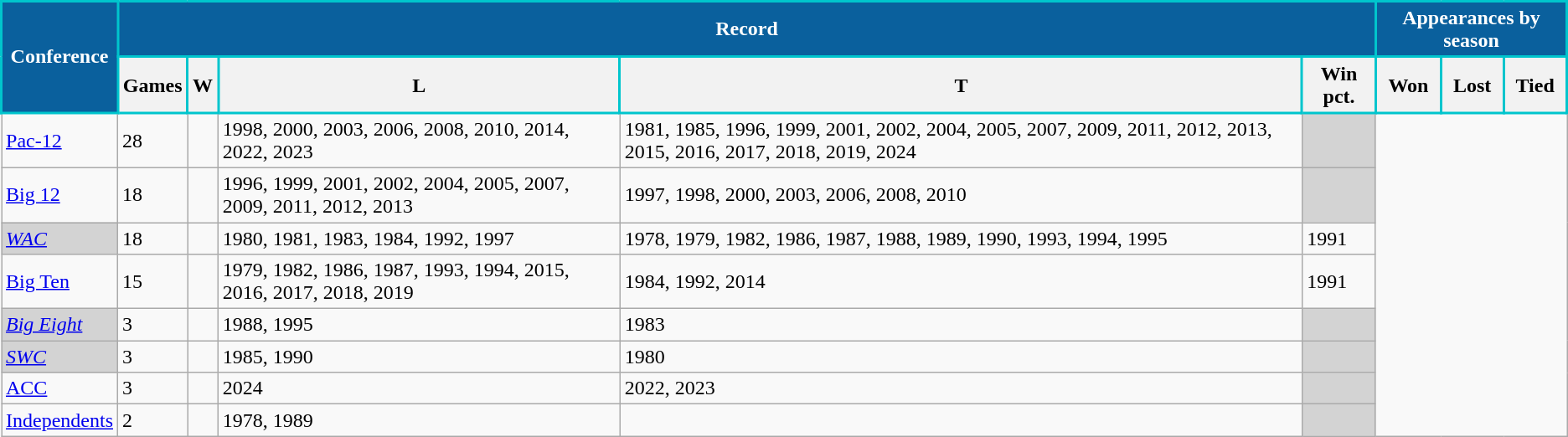<table class="wikitable sortable">
<tr>
<th style="background:#0A609D; color:#FFFFFF; border: 2px solid #00C5CD;" rowspan=2>Conference</th>
<th style="background:#0A609D; color:#FFFFFF; border: 2px solid #00C5CD;" colspan=5>Record</th>
<th style="background:#0A609D; color:#FFFFFF; border: 2px solid #00C5CD;" colspan=3>Appearances by season</th>
</tr>
<tr>
<th style="border: 2px solid #00C5CD;">Games</th>
<th style="border: 2px solid #00C5CD;">W</th>
<th style="border: 2px solid #00C5CD;">L</th>
<th style="border: 2px solid #00C5CD;">T</th>
<th style="border: 2px solid #00C5CD;">Win pct.</th>
<th style="border: 2px solid #00C5CD;" class=unsortable>Won</th>
<th style="border: 2px solid #00C5CD;" class=unsortable>Lost</th>
<th style="border: 2px solid #00C5CD;" class=unsortable>Tied</th>
</tr>
<tr>
<td><a href='#'>Pac-12</a></td>
<td>28</td>
<td></td>
<td>1998, 2000, 2003, 2006, 2008, 2010, 2014, 2022, 2023</td>
<td>1981, 1985, 1996, 1999, 2001, 2002, 2004, 2005, 2007, 2009, 2011, 2012, 2013, 2015, 2016, 2017, 2018, 2019, 2024</td>
<td bgcolor=lightgrey></td>
</tr>
<tr>
<td><a href='#'>Big 12</a></td>
<td>18</td>
<td></td>
<td>1996, 1999, 2001, 2002, 2004, 2005, 2007, 2009, 2011, 2012, 2013</td>
<td>1997, 1998, 2000, 2003, 2006, 2008, 2010</td>
<td bgcolor=lightgrey></td>
</tr>
<tr>
<td bgcolor=lightgrey><em><a href='#'>WAC</a></em></td>
<td>18</td>
<td></td>
<td>1980, 1981, 1983, 1984, 1992, 1997</td>
<td>1978, 1979, 1982, 1986, 1987, 1988, 1989, 1990, 1993, 1994, 1995</td>
<td>1991</td>
</tr>
<tr>
<td><a href='#'>Big Ten</a></td>
<td>15</td>
<td></td>
<td>1979, 1982, 1986, 1987, 1993, 1994, 2015, 2016, 2017, 2018, 2019</td>
<td>1984, 1992, 2014</td>
<td>1991</td>
</tr>
<tr>
<td bgcolor=lightgrey><em><a href='#'>Big Eight</a></em></td>
<td>3</td>
<td></td>
<td>1988, 1995</td>
<td>1983</td>
<td bgcolor=lightgrey></td>
</tr>
<tr>
<td bgcolor=lightgrey><em><a href='#'>SWC</a></em></td>
<td>3</td>
<td></td>
<td>1985, 1990</td>
<td>1980</td>
<td bgcolor=lightgrey></td>
</tr>
<tr>
<td><a href='#'>ACC</a></td>
<td>3</td>
<td></td>
<td>2024</td>
<td>2022, 2023</td>
<td bgcolor=lightgrey></td>
</tr>
<tr>
<td><a href='#'>Independents</a></td>
<td>2</td>
<td></td>
<td>1978, 1989</td>
<td></td>
<td bgcolor=lightgrey></td>
</tr>
</table>
